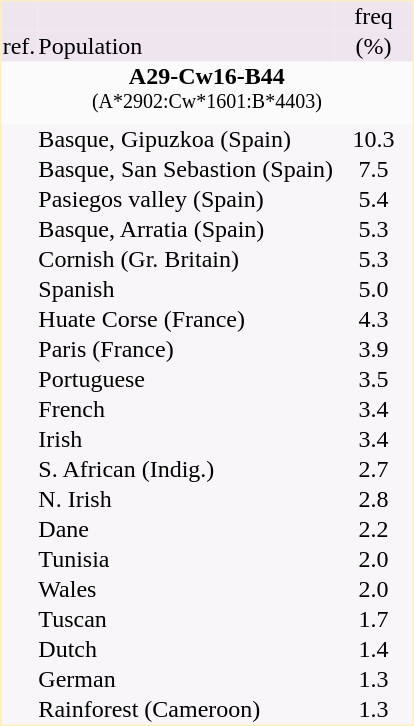<table border="0" cellspacing="0" cellpadding="1" align="right" style="text-align:center; margin-left: 3em;  border:1px #ffeebb solid; background:#f8f6f8; ">
<tr style="background:#efe5ef">
<td></td>
<td></td>
<td>freq</td>
</tr>
<tr style="background:#eee5ef">
<td>ref.</td>
<td align="left">Population</td>
<td style="width:50px">(%)</td>
</tr>
<tr style="background:#fbfbfb">
<td Colspan = 3><strong>A29-Cw16-B44</strong><br><sup>(A*2902:Cw*1601:B*4403)</sup></td>
</tr>
<tr>
<td></td>
<td align=left>Basque, Gipuzkoa (Spain)</td>
<td>10.3</td>
</tr>
<tr>
<td></td>
<td align=left>Basque, San Sebastion (Spain)</td>
<td>7.5</td>
</tr>
<tr>
<td></td>
<td align=left>Pasiegos valley (Spain)</td>
<td>5.4</td>
</tr>
<tr>
<td></td>
<td align=left>Basque, Arratia (Spain)</td>
<td>5.3</td>
</tr>
<tr>
<td></td>
<td align=left>Cornish (Gr. Britain)</td>
<td>5.3</td>
</tr>
<tr>
<td></td>
<td align=left>Spanish</td>
<td>5.0</td>
</tr>
<tr>
<td></td>
<td align=left>Huate Corse (France)</td>
<td>4.3</td>
</tr>
<tr>
<td></td>
<td align=left>Paris (France)</td>
<td>3.9</td>
</tr>
<tr>
<td></td>
<td align=left>Portuguese</td>
<td>3.5</td>
</tr>
<tr>
<td></td>
<td align=left>French</td>
<td>3.4</td>
</tr>
<tr>
<td></td>
<td align=left>Irish</td>
<td>3.4</td>
</tr>
<tr>
<td></td>
<td align=left>S. African (Indig.)</td>
<td>2.7</td>
</tr>
<tr>
<td></td>
<td align=left>N. Irish</td>
<td>2.8</td>
</tr>
<tr>
<td></td>
<td align=left>Dane</td>
<td>2.2</td>
</tr>
<tr>
<td></td>
<td align=left>Tunisia</td>
<td>2.0</td>
</tr>
<tr>
<td></td>
<td align=left>Wales</td>
<td>2.0</td>
</tr>
<tr>
<td></td>
<td align=left>Tuscan</td>
<td>1.7</td>
</tr>
<tr>
<td></td>
<td align=left>Dutch</td>
<td>1.4</td>
</tr>
<tr>
<td></td>
<td align=left>German</td>
<td>1.3</td>
</tr>
<tr>
<td></td>
<td align=left>Rainforest (Cameroon)</td>
<td>1.3</td>
</tr>
</table>
